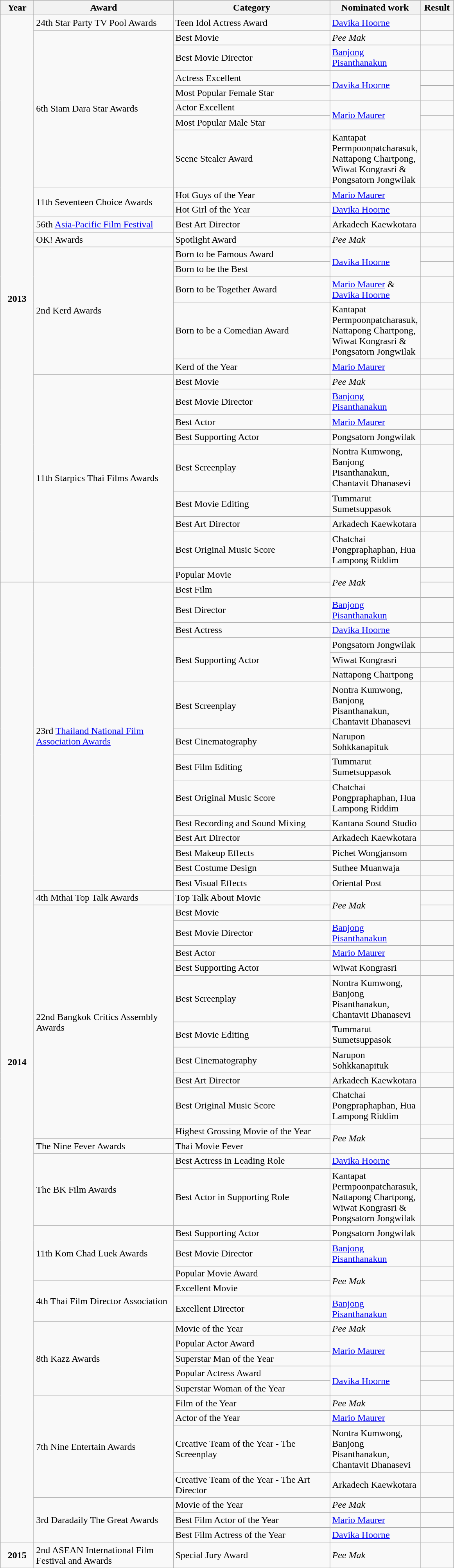<table class="wikitable">
<tr>
<th style="width:50px;">Year</th>
<th style="width:230px;">Award</th>
<th style="width:260px;">Category</th>
<th style="width:130px;">Nominated work</th>
<th style="width:50px;">Result</th>
</tr>
<tr>
<td rowspan="26" style="text-align:center"><strong>2013</strong></td>
<td>24th Star Party TV Pool Awards</td>
<td>Teen Idol Actress Award</td>
<td><a href='#'>Davika Hoorne</a></td>
<td></td>
</tr>
<tr>
<td rowspan="7">6th Siam Dara Star Awards</td>
<td>Best Movie</td>
<td><em>Pee Mak</em></td>
<td></td>
</tr>
<tr>
<td>Best Movie Director</td>
<td><a href='#'>Banjong Pisanthanakun</a></td>
<td></td>
</tr>
<tr>
<td>Actress Excellent</td>
<td rowspan="2"><a href='#'>Davika Hoorne</a></td>
<td></td>
</tr>
<tr>
<td>Most Popular Female Star</td>
<td></td>
</tr>
<tr>
<td>Actor Excellent</td>
<td rowspan="2"><a href='#'>Mario Maurer</a></td>
<td></td>
</tr>
<tr>
<td>Most Popular Male Star</td>
<td></td>
</tr>
<tr>
<td>Scene Stealer Award</td>
<td>Kantapat Permpoonpatcharasuk, Nattapong Chartpong, Wiwat Kongrasri & Pongsatorn Jongwilak</td>
<td></td>
</tr>
<tr>
<td rowspan="2">11th Seventeen Choice Awards</td>
<td>Hot Guys of the Year</td>
<td><a href='#'>Mario Maurer</a></td>
<td></td>
</tr>
<tr>
<td>Hot Girl of the Year</td>
<td><a href='#'>Davika Hoorne</a></td>
<td></td>
</tr>
<tr>
<td>56th <a href='#'>Asia-Pacific Film Festival</a></td>
<td>Best Art Director</td>
<td>Arkadech Kaewkotara</td>
<td></td>
</tr>
<tr>
<td>OK! Awards</td>
<td>Spotlight Award</td>
<td><em>Pee Mak</em></td>
<td></td>
</tr>
<tr>
<td rowspan="5">2nd Kerd Awards</td>
<td>Born to be Famous Award</td>
<td rowspan="2"><a href='#'>Davika Hoorne</a></td>
<td></td>
</tr>
<tr>
<td>Born to be the Best</td>
<td></td>
</tr>
<tr>
<td>Born to be Together Award</td>
<td><a href='#'>Mario Maurer</a> & <a href='#'>Davika Hoorne</a></td>
<td></td>
</tr>
<tr>
<td>Born to be a Comedian Award</td>
<td>Kantapat Permpoonpatcharasuk, Nattapong Chartpong, Wiwat Kongrasri & Pongsatorn Jongwilak</td>
<td></td>
</tr>
<tr>
<td>Kerd of the Year</td>
<td><a href='#'>Mario Maurer</a></td>
<td></td>
</tr>
<tr>
<td rowspan="9">11th Starpics Thai Films Awards</td>
<td>Best Movie</td>
<td><em>Pee Mak</em></td>
<td></td>
</tr>
<tr>
<td>Best Movie Director</td>
<td><a href='#'>Banjong Pisanthanakun</a></td>
<td></td>
</tr>
<tr>
<td>Best Actor</td>
<td><a href='#'>Mario Maurer</a></td>
<td></td>
</tr>
<tr>
<td>Best Supporting Actor</td>
<td>Pongsatorn Jongwilak</td>
<td></td>
</tr>
<tr>
<td>Best Screenplay</td>
<td>Nontra Kumwong, Banjong Pisanthanakun, Chantavit Dhanasevi</td>
<td></td>
</tr>
<tr>
<td>Best Movie Editing</td>
<td>Tummarut Sumetsuppasok</td>
<td></td>
</tr>
<tr>
<td>Best Art Director</td>
<td>Arkadech Kaewkotara</td>
<td></td>
</tr>
<tr>
<td>Best Original Music Score</td>
<td>Chatchai Pongpraphaphan, Hua Lampong Riddim</td>
<td></td>
</tr>
<tr>
<td>Popular Movie</td>
<td rowspan="2"><em>Pee Mak</em></td>
<td></td>
</tr>
<tr>
<td rowspan="46" style="text-align:center"><strong>2014</strong></td>
<td rowspan="15">23rd <a href='#'>Thailand National Film Association Awards</a></td>
<td>Best Film</td>
<td></td>
</tr>
<tr>
<td>Best Director</td>
<td><a href='#'>Banjong Pisanthanakun</a></td>
<td></td>
</tr>
<tr>
<td>Best Actress</td>
<td><a href='#'>Davika Hoorne</a></td>
<td></td>
</tr>
<tr>
<td rowspan="3">Best Supporting Actor</td>
<td>Pongsatorn Jongwilak</td>
<td></td>
</tr>
<tr>
<td>Wiwat Kongrasri</td>
<td></td>
</tr>
<tr>
<td>Nattapong Chartpong</td>
<td></td>
</tr>
<tr>
<td>Best Screenplay</td>
<td>Nontra Kumwong, Banjong Pisanthanakun, Chantavit Dhanasevi</td>
<td></td>
</tr>
<tr>
<td>Best Cinematography</td>
<td>Narupon Sohkkanapituk</td>
<td></td>
</tr>
<tr>
<td>Best Film Editing</td>
<td>Tummarut Sumetsuppasok</td>
<td></td>
</tr>
<tr>
<td>Best Original Music Score</td>
<td>Chatchai Pongpraphaphan, Hua Lampong Riddim</td>
<td></td>
</tr>
<tr>
<td>Best Recording and Sound Mixing</td>
<td>Kantana Sound Studio</td>
<td></td>
</tr>
<tr>
<td>Best Art Director</td>
<td>Arkadech Kaewkotara</td>
<td></td>
</tr>
<tr>
<td>Best Makeup Effects</td>
<td>Pichet Wongjansom</td>
<td></td>
</tr>
<tr>
<td>Best Costume Design</td>
<td>Suthee Muanwaja</td>
<td></td>
</tr>
<tr>
<td>Best Visual Effects</td>
<td>Oriental Post</td>
<td></td>
</tr>
<tr>
<td>4th Mthai Top Talk Awards</td>
<td>Top Talk About Movie</td>
<td rowspan="2"><em>Pee Mak</em></td>
<td></td>
</tr>
<tr>
<td rowspan="10">22nd Bangkok Critics Assembly Awards</td>
<td>Best Movie</td>
<td></td>
</tr>
<tr>
<td>Best Movie Director</td>
<td><a href='#'>Banjong Pisanthanakun</a></td>
<td></td>
</tr>
<tr>
<td>Best Actor</td>
<td><a href='#'>Mario Maurer</a></td>
<td></td>
</tr>
<tr>
<td>Best Supporting Actor</td>
<td>Wiwat Kongrasri</td>
<td></td>
</tr>
<tr>
<td>Best Screenplay</td>
<td>Nontra Kumwong, Banjong Pisanthanakun, Chantavit Dhanasevi</td>
<td></td>
</tr>
<tr>
<td>Best Movie Editing</td>
<td>Tummarut Sumetsuppasok</td>
<td></td>
</tr>
<tr>
<td>Best Cinematography</td>
<td>Narupon Sohkkanapituk</td>
<td></td>
</tr>
<tr>
<td>Best Art Director</td>
<td>Arkadech Kaewkotara</td>
<td></td>
</tr>
<tr>
<td>Best Original Music Score</td>
<td>Chatchai Pongpraphaphan, Hua Lampong Riddim</td>
<td></td>
</tr>
<tr>
<td>Highest Grossing Movie of the Year</td>
<td rowspan="2"><em>Pee Mak</em></td>
<td></td>
</tr>
<tr>
<td>The Nine Fever Awards</td>
<td>Thai Movie Fever</td>
<td></td>
</tr>
<tr>
<td rowspan="2">The BK Film Awards</td>
<td>Best Actress in Leading Role</td>
<td><a href='#'>Davika Hoorne</a></td>
<td></td>
</tr>
<tr>
<td>Best Actor in Supporting Role</td>
<td>Kantapat Permpoonpatcharasuk, Nattapong Chartpong, Wiwat Kongrasri & Pongsatorn Jongwilak</td>
<td></td>
</tr>
<tr>
<td rowspan="3">11th Kom Chad Luek Awards</td>
<td>Best Supporting Actor</td>
<td>Pongsatorn Jongwilak</td>
<td></td>
</tr>
<tr>
<td>Best Movie Director</td>
<td><a href='#'>Banjong Pisanthanakun</a></td>
<td></td>
</tr>
<tr>
<td>Popular Movie Award</td>
<td rowspan="2"><em>Pee Mak</em></td>
<td></td>
</tr>
<tr>
<td rowspan="2">4th Thai Film Director Association</td>
<td>Excellent Movie</td>
<td></td>
</tr>
<tr>
<td>Excellent Director</td>
<td><a href='#'>Banjong Pisanthanakun</a></td>
<td></td>
</tr>
<tr>
<td rowspan="5">8th Kazz Awards</td>
<td>Movie of the Year</td>
<td><em>Pee Mak</em></td>
<td></td>
</tr>
<tr>
<td>Popular Actor Award</td>
<td rowspan="2"><a href='#'>Mario Maurer</a></td>
<td></td>
</tr>
<tr>
<td>Superstar Man of the Year</td>
<td></td>
</tr>
<tr>
<td>Popular Actress Award</td>
<td rowspan="2"><a href='#'>Davika Hoorne</a></td>
<td></td>
</tr>
<tr>
<td>Superstar Woman of the Year</td>
<td></td>
</tr>
<tr>
<td rowspan="4">7th Nine Entertain Awards</td>
<td>Film of the Year</td>
<td><em>Pee Mak</em></td>
<td></td>
</tr>
<tr>
<td>Actor of the Year</td>
<td><a href='#'>Mario Maurer</a></td>
<td></td>
</tr>
<tr>
<td>Creative Team of the Year - The Screenplay</td>
<td>Nontra Kumwong, Banjong Pisanthanakun, Chantavit Dhanasevi</td>
<td></td>
</tr>
<tr>
<td>Creative Team of the Year - The Art Director</td>
<td>Arkadech Kaewkotara</td>
<td></td>
</tr>
<tr>
<td rowspan="3">3rd Daradaily The Great Awards</td>
<td>Movie of the Year</td>
<td><em>Pee Mak</em></td>
<td></td>
</tr>
<tr>
<td>Best Film Actor of the Year</td>
<td><a href='#'>Mario Maurer</a></td>
<td></td>
</tr>
<tr>
<td>Best Film Actress of the Year</td>
<td><a href='#'>Davika Hoorne</a></td>
<td></td>
</tr>
<tr>
<td rowspan="1" style="text-align:center"><strong>2015</strong></td>
<td>2nd ASEAN International Film Festival and Awards</td>
<td>Special Jury Award</td>
<td><em>Pee Mak</em></td>
<td></td>
</tr>
</table>
